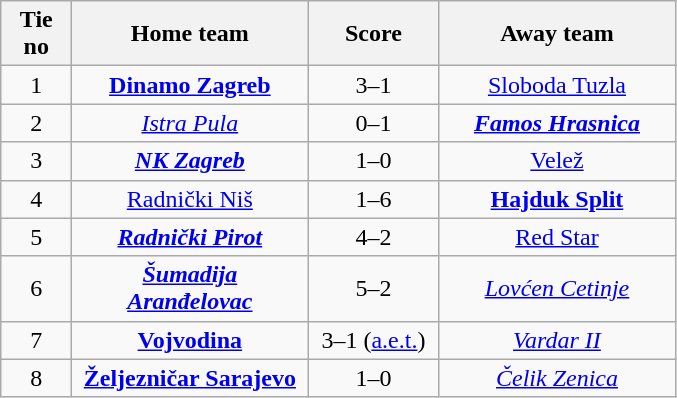<table class="wikitable" style="text-align: center">
<tr>
<th width=40>Tie no</th>
<th width=150>Home team</th>
<th width=80>Score</th>
<th width=150>Away team</th>
</tr>
<tr>
<td>1</td>
<td><strong><a href='#'>Dinamo Zagreb</a></strong></td>
<td>3–1</td>
<td><a href='#'>Sloboda Tuzla</a></td>
</tr>
<tr>
<td>2</td>
<td><em><a href='#'>Istra Pula</a></em></td>
<td>0–1</td>
<td><strong><em><a href='#'>Famos Hrasnica</a></em></strong></td>
</tr>
<tr>
<td>3</td>
<td><strong><em><a href='#'>NK Zagreb</a></em></strong></td>
<td>1–0</td>
<td><a href='#'>Velež</a></td>
</tr>
<tr>
<td>4</td>
<td><a href='#'>Radnički Niš</a></td>
<td>1–6</td>
<td><strong><a href='#'>Hajduk Split</a></strong></td>
</tr>
<tr>
<td>5</td>
<td><strong><em><a href='#'>Radnički Pirot</a></em></strong></td>
<td>4–2</td>
<td><a href='#'>Red Star</a></td>
</tr>
<tr>
<td>6</td>
<td><strong><em><a href='#'>Šumadija Aranđelovac</a></em></strong></td>
<td>5–2</td>
<td><em><a href='#'>Lovćen Cetinje</a></em></td>
</tr>
<tr>
<td>7</td>
<td><strong><a href='#'>Vojvodina</a></strong></td>
<td>3–1 (<a href='#'>a.e.t.</a>)</td>
<td><em><a href='#'>Vardar II</a></em></td>
</tr>
<tr>
<td>8</td>
<td><strong><a href='#'>Željezničar Sarajevo</a></strong></td>
<td>1–0</td>
<td><em><a href='#'>Čelik Zenica</a></em></td>
</tr>
</table>
